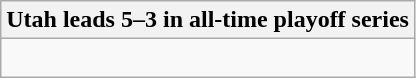<table class="wikitable collapsible collapsed">
<tr>
<th>Utah leads 5–3 in all-time playoff series</th>
</tr>
<tr>
<td><br>






</td>
</tr>
</table>
